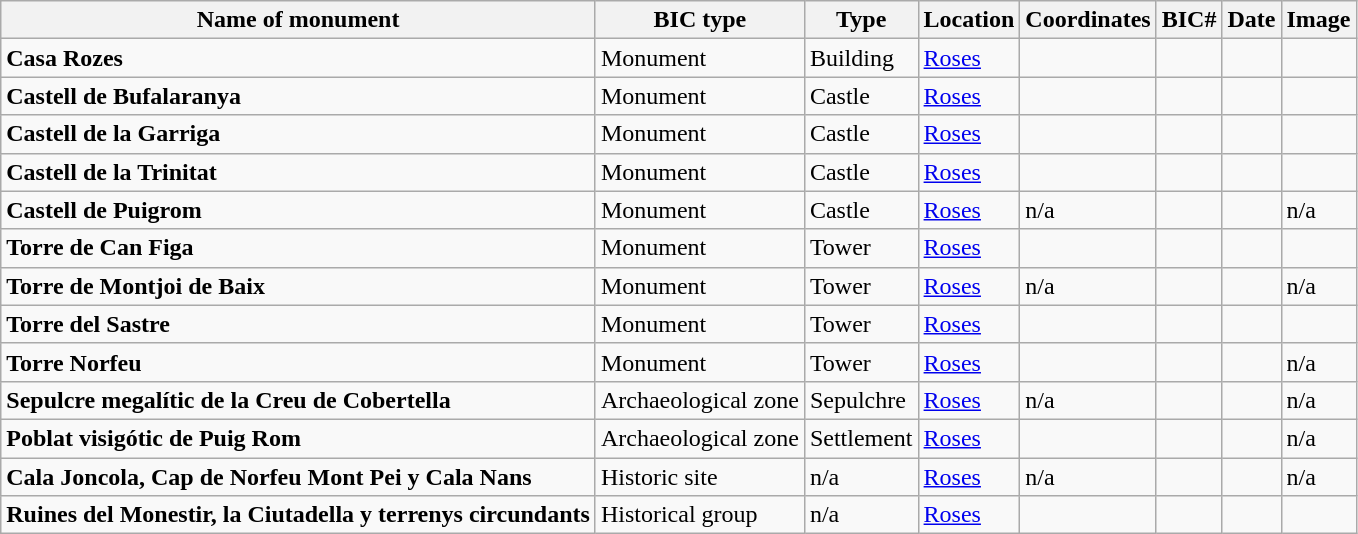<table class="wikitable">
<tr>
<th>Name of monument</th>
<th>BIC type</th>
<th>Type</th>
<th>Location</th>
<th>Coordinates</th>
<th>BIC#</th>
<th>Date</th>
<th>Image</th>
</tr>
<tr>
<td><strong>Casa Rozes</strong></td>
<td>Monument</td>
<td>Building</td>
<td><a href='#'>Roses</a></td>
<td></td>
<td></td>
<td></td>
<td></td>
</tr>
<tr>
<td><strong>Castell de Bufalaranya</strong></td>
<td>Monument</td>
<td>Castle</td>
<td><a href='#'>Roses</a></td>
<td></td>
<td></td>
<td></td>
<td></td>
</tr>
<tr>
<td><strong>Castell de la Garriga</strong></td>
<td>Monument</td>
<td>Castle</td>
<td><a href='#'>Roses</a></td>
<td></td>
<td></td>
<td></td>
<td></td>
</tr>
<tr>
<td><strong>Castell de la Trinitat</strong></td>
<td>Monument</td>
<td>Castle</td>
<td><a href='#'>Roses</a></td>
<td></td>
<td></td>
<td></td>
<td></td>
</tr>
<tr>
<td><strong>Castell de Puigrom</strong></td>
<td>Monument</td>
<td>Castle</td>
<td><a href='#'>Roses</a></td>
<td>n/a</td>
<td></td>
<td></td>
<td>n/a</td>
</tr>
<tr>
<td><strong>Torre de Can Figa</strong></td>
<td>Monument</td>
<td>Tower</td>
<td><a href='#'>Roses</a></td>
<td></td>
<td></td>
<td></td>
<td></td>
</tr>
<tr>
<td><strong>Torre de Montjoi de Baix</strong></td>
<td>Monument</td>
<td>Tower</td>
<td><a href='#'>Roses</a></td>
<td>n/a</td>
<td></td>
<td></td>
<td>n/a</td>
</tr>
<tr>
<td><strong>Torre del Sastre</strong></td>
<td>Monument</td>
<td>Tower</td>
<td><a href='#'>Roses</a></td>
<td></td>
<td></td>
<td></td>
<td></td>
</tr>
<tr>
<td><strong>Torre Norfeu</strong></td>
<td>Monument</td>
<td>Tower</td>
<td><a href='#'>Roses</a></td>
<td><n/a</td>
<td></td>
<td></td>
<td>n/a</td>
</tr>
<tr>
<td><strong>Sepulcre megalític de la Creu de Cobertella</strong></td>
<td>Archaeological zone</td>
<td>Sepulchre</td>
<td><a href='#'>Roses</a></td>
<td>n/a</td>
<td></td>
<td></td>
<td>n/a</td>
</tr>
<tr>
<td><strong>Poblat visigótic de Puig Rom</strong></td>
<td>Archaeological zone</td>
<td>Settlement</td>
<td><a href='#'>Roses</a></td>
<td></td>
<td></td>
<td></td>
<td>n/a</td>
</tr>
<tr>
<td><strong>Cala Joncola, Cap de Norfeu Mont Pei y Cala Nans</strong></td>
<td>Historic site</td>
<td>n/a</td>
<td><a href='#'>Roses</a></td>
<td>n/a</td>
<td></td>
<td></td>
<td>n/a</td>
</tr>
<tr>
<td><strong>Ruines del Monestir, la Ciutadella y terrenys circundants</strong></td>
<td>Historical group</td>
<td>n/a</td>
<td><a href='#'>Roses</a></td>
<td></td>
<td></td>
<td></td>
<td></td>
</tr>
</table>
